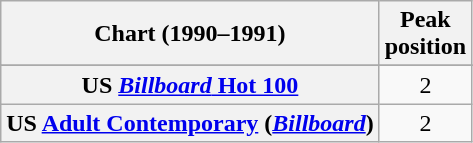<table class="wikitable sortable plainrowheaders" style="text-align:center">
<tr>
<th>Chart (1990–1991)</th>
<th>Peak<br>position</th>
</tr>
<tr>
</tr>
<tr>
</tr>
<tr>
</tr>
<tr>
</tr>
<tr>
<th scope="row">US <a href='#'><em>Billboard</em> Hot 100</a></th>
<td>2</td>
</tr>
<tr>
<th scope="row">US <a href='#'>Adult Contemporary</a> (<em><a href='#'>Billboard</a></em>)</th>
<td>2</td>
</tr>
</table>
